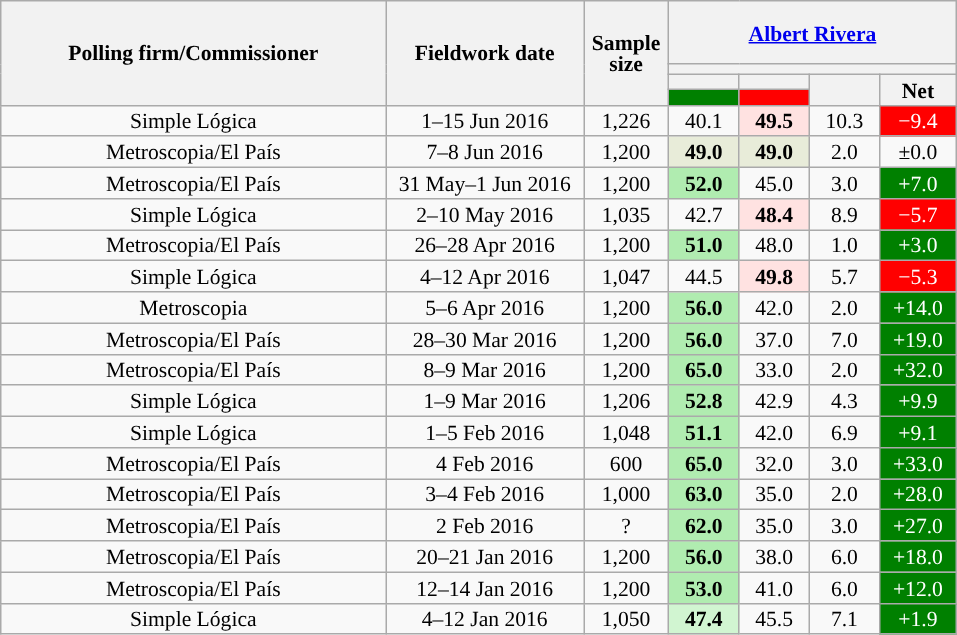<table class="wikitable collapsible collapsed" style="text-align:center; font-size:90%; line-height:14px;">
<tr style="height:42px;">
<th style="width:250px;" rowspan="4">Polling firm/Commissioner</th>
<th style="width:125px;" rowspan="4">Fieldwork date</th>
<th style="width:50px;" rowspan="4">Sample size</th>
<th style="width:185px;" colspan="4"><a href='#'>Albert Rivera</a><br></th>
</tr>
<tr>
<th colspan="4" style="background:"></th>
</tr>
<tr>
<th style="width:30px;"></th>
<th style="width:30px;"></th>
<th style="width:30px;" rowspan="2"></th>
<th style="width:30px;" rowspan="2">Net</th>
</tr>
<tr>
<th style="color:inherit;background:#008000;"></th>
<th style="color:inherit;background:#FF0000;"></th>
</tr>
<tr>
<td>Simple Lógica</td>
<td>1–15 Jun 2016</td>
<td>1,226</td>
<td>40.1</td>
<td style="background:#FFE2E1;"><strong>49.5</strong></td>
<td>10.3</td>
<td style="background:#FF0000; color:white;">−9.4</td>
</tr>
<tr>
<td>Metroscopia/El País</td>
<td>7–8 Jun 2016</td>
<td>1,200</td>
<td style="background:#E8ECD9;"><strong>49.0</strong></td>
<td style="background:#E8ECD9;"><strong>49.0</strong></td>
<td>2.0</td>
<td>±0.0</td>
</tr>
<tr>
<td>Metroscopia/El País</td>
<td>31 May–1 Jun 2016</td>
<td>1,200</td>
<td style="background:#B0ECB0;"><strong>52.0</strong></td>
<td>45.0</td>
<td>3.0</td>
<td style="background:#008000; color:white;">+7.0</td>
</tr>
<tr>
<td>Simple Lógica</td>
<td>2–10 May 2016</td>
<td>1,035</td>
<td>42.7</td>
<td style="background:#FFE2E1;"><strong>48.4</strong></td>
<td>8.9</td>
<td style="background:#FF0000; color:white;">−5.7</td>
</tr>
<tr>
<td>Metroscopia/El País</td>
<td>26–28 Apr 2016</td>
<td>1,200</td>
<td style="background:#B0ECB0;"><strong>51.0</strong></td>
<td>48.0</td>
<td>1.0</td>
<td style="background:#008000; color:white;">+3.0</td>
</tr>
<tr>
<td>Simple Lógica</td>
<td>4–12 Apr 2016</td>
<td>1,047</td>
<td>44.5</td>
<td style="background:#FFE2E1;"><strong>49.8</strong></td>
<td>5.7</td>
<td style="background:#FF0000; color:white;">−5.3</td>
</tr>
<tr>
<td>Metroscopia</td>
<td>5–6 Apr 2016</td>
<td>1,200</td>
<td style="background:#B0ECB0;"><strong>56.0</strong></td>
<td>42.0</td>
<td>2.0</td>
<td style="background:#008000; color:white;">+14.0</td>
</tr>
<tr>
<td>Metroscopia/El País</td>
<td>28–30 Mar 2016</td>
<td>1,200</td>
<td style="background:#B0ECB0;"><strong>56.0</strong></td>
<td>37.0</td>
<td>7.0</td>
<td style="background:#008000; color:white;">+19.0</td>
</tr>
<tr>
<td>Metroscopia/El País</td>
<td>8–9 Mar 2016</td>
<td>1,200</td>
<td style="background:#B0ECB0;"><strong>65.0</strong></td>
<td>33.0</td>
<td>2.0</td>
<td style="background:#008000; color:white;">+32.0</td>
</tr>
<tr>
<td>Simple Lógica</td>
<td>1–9 Mar 2016</td>
<td>1,206</td>
<td style="background:#B0ECB0;"><strong>52.8</strong></td>
<td>42.9</td>
<td>4.3</td>
<td style="background:#008000; color:white;">+9.9</td>
</tr>
<tr>
<td>Simple Lógica</td>
<td>1–5 Feb 2016</td>
<td>1,048</td>
<td style="background:#B0ECB0;"><strong>51.1</strong></td>
<td>42.0</td>
<td>6.9</td>
<td style="background:#008000; color:white;">+9.1</td>
</tr>
<tr>
<td>Metroscopia/El País</td>
<td>4 Feb 2016</td>
<td>600</td>
<td style="background:#B0ECB0;"><strong>65.0</strong></td>
<td>32.0</td>
<td>3.0</td>
<td style="background:#008000; color:white;">+33.0</td>
</tr>
<tr>
<td>Metroscopia/El País</td>
<td>3–4 Feb 2016</td>
<td>1,000</td>
<td style="background:#B0ECB0;"><strong>63.0</strong></td>
<td>35.0</td>
<td>2.0</td>
<td style="background:#008000; color:white;">+28.0</td>
</tr>
<tr>
<td>Metroscopia/El País</td>
<td>2 Feb 2016</td>
<td>?</td>
<td style="background:#B0ECB0;"><strong>62.0</strong></td>
<td>35.0</td>
<td>3.0</td>
<td style="background:#008000; color:white;">+27.0</td>
</tr>
<tr>
<td>Metroscopia/El País</td>
<td>20–21 Jan 2016</td>
<td>1,200</td>
<td style="background:#B0ECB0;"><strong>56.0</strong></td>
<td>38.0</td>
<td>6.0</td>
<td style="background:#008000; color:white;">+18.0</td>
</tr>
<tr>
<td>Metroscopia/El País</td>
<td>12–14 Jan 2016</td>
<td>1,200</td>
<td style="background:#B0ECB0;"><strong>53.0</strong></td>
<td>41.0</td>
<td>6.0</td>
<td style="background:#008000; color:white;">+12.0</td>
</tr>
<tr>
<td>Simple Lógica</td>
<td>4–12 Jan 2016</td>
<td>1,050</td>
<td style="background:#D1F5D1;"><strong>47.4</strong></td>
<td>45.5</td>
<td>7.1</td>
<td style="background:#008000; color:white;">+1.9</td>
</tr>
</table>
